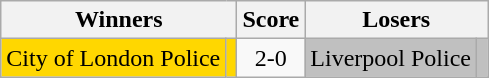<table class=wikitable>
<tr>
<th colspan=2>Winners</th>
<th>Score</th>
<th colspan=2>Losers</th>
</tr>
<tr>
<td bgcolor=gold>City of London Police</td>
<td bgcolor=gold></td>
<td align=center>2-0</td>
<td bgcolor=silver>Liverpool Police</td>
<td bgcolor=silver></td>
</tr>
</table>
